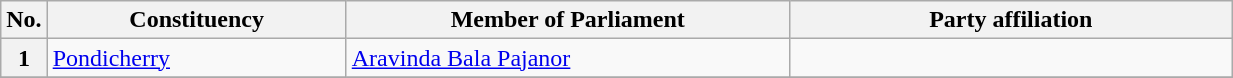<table class="wikitable">
<tr style="text-align:center;">
<th>No.</th>
<th style="width:12em">Constituency</th>
<th style="width:18em">Member of Parliament</th>
<th colspan="2" style="width:18em">Party affiliation</th>
</tr>
<tr>
<th>1</th>
<td><a href='#'>Pondicherry</a></td>
<td><a href='#'>Aravinda Bala Pajanor</a></td>
<td></td>
</tr>
<tr>
</tr>
</table>
